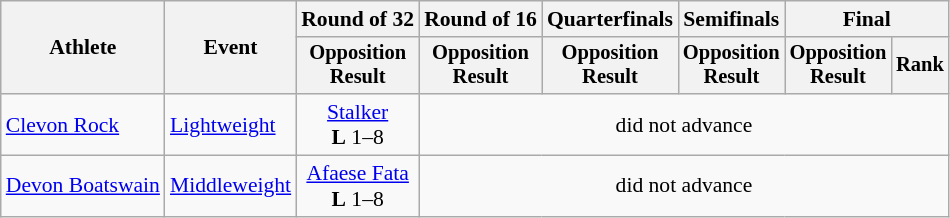<table class="wikitable" style="font-size:90%;">
<tr>
<th rowspan=2>Athlete</th>
<th rowspan=2>Event</th>
<th>Round of 32</th>
<th>Round of 16</th>
<th>Quarterfinals</th>
<th>Semifinals</th>
<th colspan=2>Final</th>
</tr>
<tr style="font-size:95%">
<th>Opposition<br>Result</th>
<th>Opposition<br>Result</th>
<th>Opposition<br>Result</th>
<th>Opposition<br>Result</th>
<th>Opposition<br>Result</th>
<th>Rank</th>
</tr>
<tr align=center>
<td align=left><a href='#'>Clevon Rock</a></td>
<td align=left><a href='#'>Lightweight</a></td>
<td><a href='#'>Stalker</a><br><strong>L</strong> 1–8</td>
<td colspan=5>did not advance</td>
</tr>
<tr align=center>
<td align=left><a href='#'>Devon Boatswain</a></td>
<td align=left><a href='#'>Middleweight</a></td>
<td><a href='#'>Afaese Fata</a><br><strong>L</strong> 1–8</td>
<td colspan=5>did not advance</td>
</tr>
</table>
